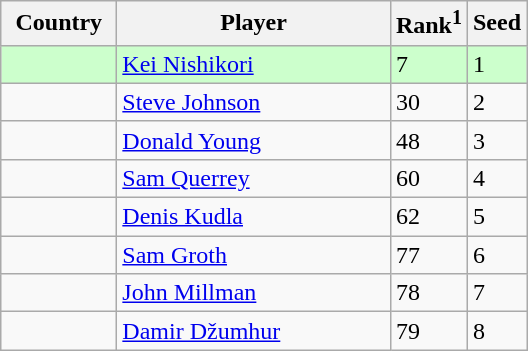<table class="sortable wikitable">
<tr>
<th width=70>Country</th>
<th width=175>Player</th>
<th>Rank<sup>1</sup></th>
<th>Seed</th>
</tr>
<tr style="background:#cfc;">
<td></td>
<td><a href='#'>Kei Nishikori</a></td>
<td>7</td>
<td>1</td>
</tr>
<tr>
<td></td>
<td><a href='#'>Steve Johnson</a></td>
<td>30</td>
<td>2</td>
</tr>
<tr>
<td></td>
<td><a href='#'>Donald Young</a></td>
<td>48</td>
<td>3</td>
</tr>
<tr>
<td></td>
<td><a href='#'>Sam Querrey</a></td>
<td>60</td>
<td>4</td>
</tr>
<tr>
<td></td>
<td><a href='#'>Denis Kudla</a></td>
<td>62</td>
<td>5</td>
</tr>
<tr>
<td></td>
<td><a href='#'>Sam Groth</a></td>
<td>77</td>
<td>6</td>
</tr>
<tr>
<td></td>
<td><a href='#'>John Millman</a></td>
<td>78</td>
<td>7</td>
</tr>
<tr>
<td></td>
<td><a href='#'>Damir Džumhur</a></td>
<td>79</td>
<td>8</td>
</tr>
</table>
